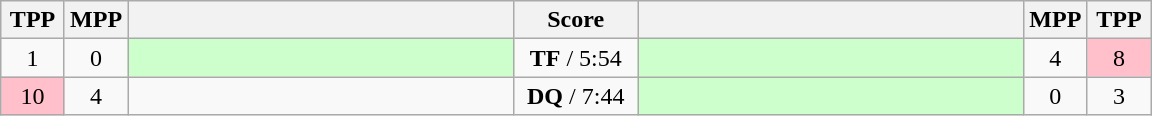<table class="wikitable" style="text-align: center;" |>
<tr>
<th width="35">TPP</th>
<th width="35">MPP</th>
<th width="250"></th>
<th width="75">Score</th>
<th width="250"></th>
<th width="35">MPP</th>
<th width="35">TPP</th>
</tr>
<tr>
<td>1</td>
<td>0</td>
<td style="text-align:left;" bgcolor="ccffcc"><strong></strong></td>
<td><strong>TF</strong> / 5:54</td>
<td style="text-align:left;" bgcolor="ccffcc"></td>
<td>4</td>
<td bgcolor=pink>8</td>
</tr>
<tr>
<td bgcolor=pink>10</td>
<td>4</td>
<td style="text-align:left;"></td>
<td><strong>DQ</strong> / 7:44</td>
<td style="text-align:left;" bgcolor="ccffcc"><strong></strong></td>
<td>0</td>
<td>3</td>
</tr>
</table>
